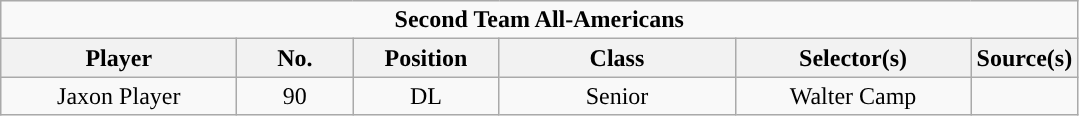<table class="wikitable" style="text-align:center">
<tr>
<td colspan="6"><strong>Second Team All-Americans</strong></td>
</tr>
<tr>
<th style="width:150px; ">Player</th>
<th style="width:70px; ">No.</th>
<th style="width:90px; ">Position</th>
<th style="width:150px; ">Class</th>
<th style="width:150px; ">Selector(s)</th>
<th style="width:10px; ">Source(s)</th>
</tr>
<tr>
<td>Jaxon Player</td>
<td>90</td>
<td>DL</td>
<td>Senior</td>
<td>Walter Camp</td>
<td></td>
</tr>
</table>
